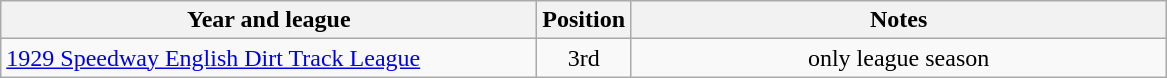<table class="wikitable">
<tr>
<th width=350>Year and league</th>
<th width=50>Position</th>
<th width=350>Notes</th>
</tr>
<tr align=center>
<td align="left"><a href='#'>1929 Speedway English Dirt Track League</a></td>
<td>3rd</td>
<td>only league season</td>
</tr>
</table>
